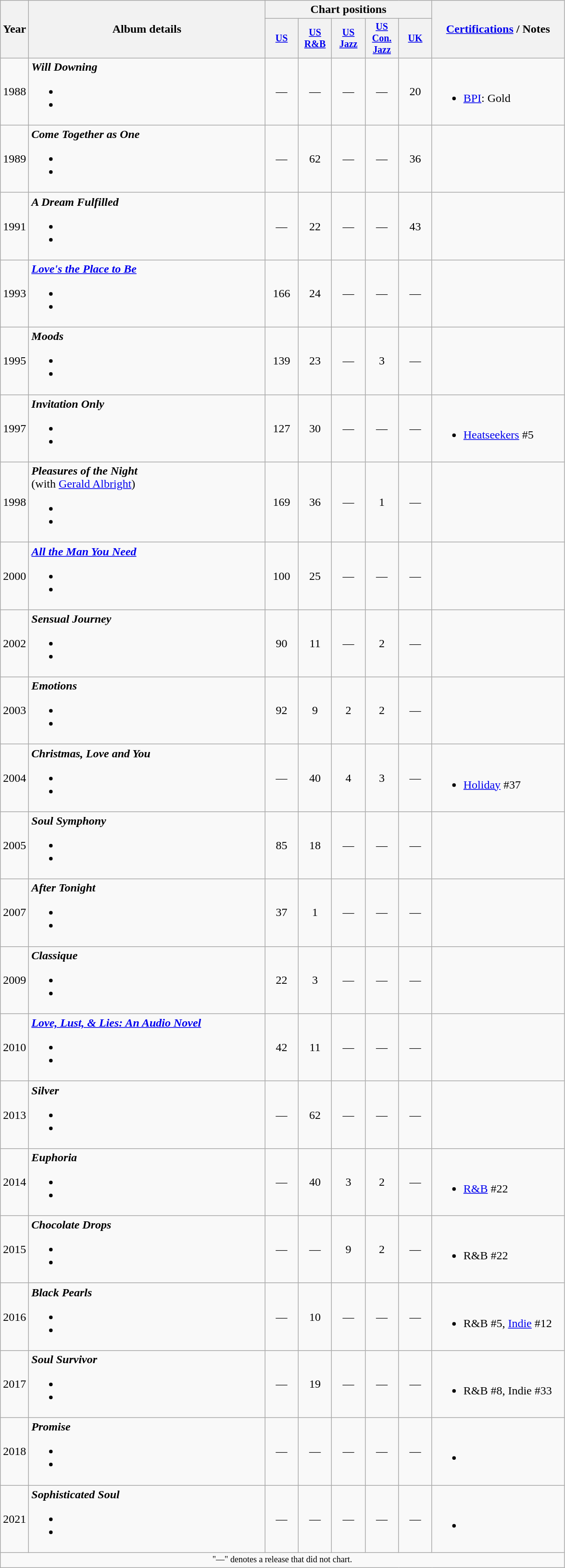<table class="wikitable" style="text-align:center;">
<tr>
<th rowspan="2">Year</th>
<th rowspan="2" style="width:20em;">Album details</th>
<th colspan="5">Chart positions</th>
<th rowspan="2" style="width:11em;"><a href='#'>Certifications</a> / Notes</th>
</tr>
<tr style="font-size:smaller;">
<th width="40"><a href='#'>US</a><br></th>
<th width="40"><a href='#'>US R&B</a><br></th>
<th width="40"><a href='#'>US Jazz</a><br></th>
<th width="40"><a href='#'>US Con. Jazz</a><br></th>
<th width="40"><a href='#'>UK</a><br></th>
</tr>
<tr>
<td>1988</td>
<td align="left"><strong><em>Will Downing</em></strong><br><ul><li></li><li></li></ul></td>
<td align="center">—</td>
<td align="center">—</td>
<td align="center">—</td>
<td align="center">—</td>
<td align="center">20</td>
<td align="left"><br><ul><li><a href='#'>BPI</a>: Gold</li></ul></td>
</tr>
<tr>
<td>1989</td>
<td align="left"><strong><em>Come Together as One</em></strong><br><ul><li></li><li></li></ul></td>
<td align="center">—</td>
<td align="center">62</td>
<td align="center">—</td>
<td align="center">—</td>
<td align="center">36</td>
<td align="left"></td>
</tr>
<tr>
<td>1991</td>
<td align="left"><strong><em>A Dream Fulfilled</em></strong><br><ul><li></li><li></li></ul></td>
<td align="center">—</td>
<td align="center">22</td>
<td align="center">—</td>
<td align="center">—</td>
<td align="center">43</td>
<td align="left"></td>
</tr>
<tr>
<td>1993</td>
<td align="left"><strong><em><a href='#'>Love's the Place to Be</a></em></strong><br><ul><li></li><li></li></ul></td>
<td align="center">166</td>
<td align="center">24</td>
<td align="center">—</td>
<td align="center">—</td>
<td align="center">—</td>
<td align="left"></td>
</tr>
<tr>
<td>1995</td>
<td align="left"><strong><em>Moods</em></strong><br><ul><li></li><li></li></ul></td>
<td align="center">139</td>
<td align="center">23</td>
<td align="center">—</td>
<td align="center">3</td>
<td align="center">—</td>
<td align="left"></td>
</tr>
<tr>
<td>1997</td>
<td align="left"><strong><em>Invitation Only</em></strong><br><ul><li></li><li></li></ul></td>
<td align="center">127</td>
<td align="center">30</td>
<td align="center">—</td>
<td align="center">—</td>
<td align="center">—</td>
<td align="left"><br><ul><li><a href='#'>Heatseekers</a> #5</li></ul></td>
</tr>
<tr>
<td>1998</td>
<td align="left"><strong><em>Pleasures of the Night</em></strong><br>(with <a href='#'>Gerald Albright</a>)<br><ul><li></li><li></li></ul></td>
<td align="center">169</td>
<td align="center">36</td>
<td align="center">—</td>
<td align="center">1</td>
<td align="center">—</td>
<td align="left"></td>
</tr>
<tr>
<td>2000</td>
<td align="left"><strong><em><a href='#'>All the Man You Need</a></em></strong><br><ul><li></li><li></li></ul></td>
<td align="center">100</td>
<td align="center">25</td>
<td align="center">—</td>
<td align="center">—</td>
<td align="center">—</td>
<td align="left"></td>
</tr>
<tr>
<td>2002</td>
<td align="left"><strong><em>Sensual Journey</em></strong><br><ul><li></li><li></li></ul></td>
<td align="center">90</td>
<td align="center">11</td>
<td align="center">—</td>
<td align="center">2</td>
<td align="center">—</td>
<td align="left"></td>
</tr>
<tr>
<td>2003</td>
<td align="left"><strong><em>Emotions</em></strong><br><ul><li></li><li></li></ul></td>
<td align="center">92</td>
<td align="center">9</td>
<td align="center">2</td>
<td align="center">2</td>
<td align="center">—</td>
<td align="left"></td>
</tr>
<tr>
<td>2004</td>
<td align="left"><strong><em>Christmas, Love and You</em></strong><br><ul><li></li><li></li></ul></td>
<td align="center">—</td>
<td align="center">40</td>
<td align="center">4</td>
<td align="center">3</td>
<td align="center">—</td>
<td align="left"><br><ul><li><a href='#'>Holiday</a> #37</li></ul></td>
</tr>
<tr>
<td>2005</td>
<td align="left"><strong><em>Soul Symphony</em></strong><br><ul><li></li><li></li></ul></td>
<td align="center">85</td>
<td align="center">18</td>
<td align="center">—</td>
<td align="center">—</td>
<td align="center">—</td>
<td align="left"></td>
</tr>
<tr>
<td>2007</td>
<td align="left"><strong><em>After Tonight</em></strong><br><ul><li></li><li></li></ul></td>
<td align="center">37</td>
<td align="center">1</td>
<td align="center">—</td>
<td align="center">—</td>
<td align="center">—</td>
<td align="left"></td>
</tr>
<tr>
<td>2009</td>
<td align="left"><strong><em>Classique</em></strong><br><ul><li></li><li></li></ul></td>
<td align="center">22</td>
<td align="center">3</td>
<td align="center">—</td>
<td align="center">—</td>
<td align="center">—</td>
<td align="left"></td>
</tr>
<tr>
<td>2010</td>
<td align="left"><strong><em><a href='#'>Love, Lust, & Lies: An Audio Novel</a></em></strong><br><ul><li></li><li></li></ul></td>
<td align="center">42</td>
<td align="center">11</td>
<td align="center">—</td>
<td align="center">—</td>
<td align="center">—</td>
<td align="left"></td>
</tr>
<tr>
<td>2013</td>
<td align="left"><strong><em>Silver</em></strong><br><ul><li></li><li></li></ul></td>
<td align="center">—</td>
<td align="center">62</td>
<td align="center">—</td>
<td align="center">—</td>
<td align="center">—</td>
<td align="left"></td>
</tr>
<tr>
<td>2014</td>
<td align="left"><strong><em>Euphoria</em></strong><br><ul><li></li><li></li></ul></td>
<td align="center">—</td>
<td align="center">40</td>
<td align="center">3</td>
<td align="center">2</td>
<td align="center">—</td>
<td align="left"><br><ul><li><a href='#'>R&B</a> #22</li></ul></td>
</tr>
<tr>
<td>2015</td>
<td align="left"><strong><em>Chocolate Drops</em></strong><br><ul><li></li><li></li></ul></td>
<td align="center">—</td>
<td align="center">—</td>
<td align="center">9</td>
<td align="center">2</td>
<td align="center">—</td>
<td align="left"><br><ul><li>R&B #22</li></ul></td>
</tr>
<tr>
<td>2016</td>
<td align="left"><strong><em>Black Pearls</em></strong><br><ul><li></li><li></li></ul></td>
<td align="center">—</td>
<td align="center">10</td>
<td align="center">—</td>
<td align="center">—</td>
<td align="center">—</td>
<td align="left"><br><ul><li>R&B #5, <a href='#'>Indie</a> #12</li></ul></td>
</tr>
<tr>
<td>2017</td>
<td align="left"><strong><em>Soul Survivor</em></strong><br><ul><li></li><li></li></ul></td>
<td align="center">—</td>
<td align="center">19</td>
<td align="center">—</td>
<td align="center">—</td>
<td align="center">—</td>
<td align="left"><br><ul><li>R&B #8, Indie #33</li></ul></td>
</tr>
<tr>
<td>2018</td>
<td align="left"><strong><em>Promise</em></strong><br><ul><li></li><li></li></ul></td>
<td align="center">—</td>
<td align="center">—</td>
<td align="center">—</td>
<td align="center">—</td>
<td align="center">—</td>
<td align="left"><br><ul><li></li></ul></td>
</tr>
<tr>
<td>2021</td>
<td align="left"><strong><em>Sophisticated Soul</em></strong><br><ul><li></li><li></li></ul></td>
<td align="center">—</td>
<td align="center">—</td>
<td align="center">—</td>
<td align="center">—</td>
<td align="center">—</td>
<td align="left"><br><ul><li></li></ul></td>
</tr>
<tr>
<td colspan=8 style=font-size:9pt;>"—" denotes a release that did not chart.</td>
</tr>
</table>
